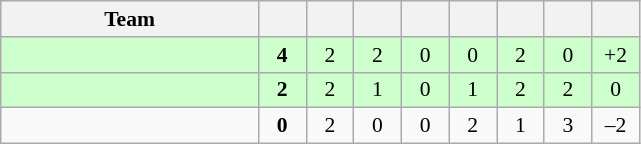<table class="wikitable" style="text-align: center; font-size: 90%;">
<tr>
<th width="165">Team</th>
<th width="25"></th>
<th width="25"></th>
<th width="25"></th>
<th width="25"></th>
<th width="25"></th>
<th width="25"></th>
<th width="25"></th>
<th width="25"></th>
</tr>
<tr style="background:#ccffcc">
<td style="text-align:left"></td>
<td><strong>4</strong></td>
<td>2</td>
<td>2</td>
<td>0</td>
<td>0</td>
<td>2</td>
<td>0</td>
<td>+2</td>
</tr>
<tr style="background:#ccffcc">
<td style="text-align:left"></td>
<td><strong>2</strong></td>
<td>2</td>
<td>1</td>
<td>0</td>
<td>1</td>
<td>2</td>
<td>2</td>
<td>0</td>
</tr>
<tr>
<td style="text-align:left"></td>
<td><strong>0</strong></td>
<td>2</td>
<td>0</td>
<td>0</td>
<td>2</td>
<td>1</td>
<td>3</td>
<td>–2</td>
</tr>
</table>
